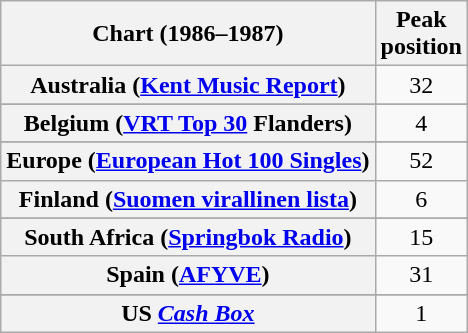<table class="wikitable sortable plainrowheaders" style="text-align:center">
<tr>
<th>Chart (1986–1987)</th>
<th>Peak<br>position</th>
</tr>
<tr>
<th scope="row">Australia (<a href='#'>Kent Music Report</a>)</th>
<td>32</td>
</tr>
<tr>
</tr>
<tr>
</tr>
<tr>
<th scope="row">Belgium (<a href='#'>VRT Top 30</a> Flanders)</th>
<td>4</td>
</tr>
<tr>
</tr>
<tr>
<th scope="row">Europe (<a href='#'>European Hot 100 Singles</a>)</th>
<td>52</td>
</tr>
<tr>
<th scope=row>Finland (<a href='#'>Suomen virallinen lista</a>)</th>
<td>6</td>
</tr>
<tr>
</tr>
<tr>
</tr>
<tr>
</tr>
<tr>
</tr>
<tr>
<th scope="row">South Africa (<a href='#'>Springbok Radio</a>)</th>
<td>15</td>
</tr>
<tr>
<th scope=row>Spain (<a href='#'>AFYVE</a>)</th>
<td>31</td>
</tr>
<tr>
</tr>
<tr>
</tr>
<tr>
</tr>
<tr>
</tr>
<tr>
<th scope="row">US <a href='#'><em>Cash Box</em></a></th>
<td>1</td>
</tr>
</table>
